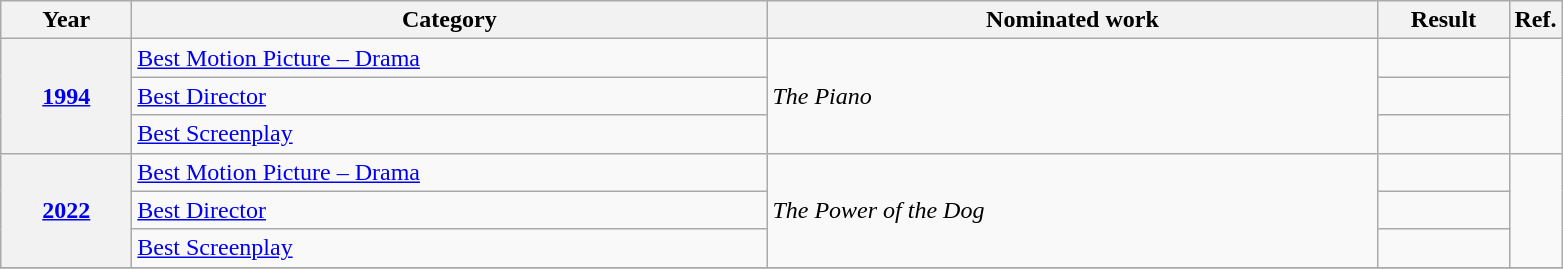<table class=wikitable>
<tr>
<th scope="col" style="width:5em;">Year</th>
<th scope="col" style="width:26em;">Category</th>
<th scope="col" style="width:25em;">Nominated work</th>
<th scope="col" style="width:5em;">Result</th>
<th>Ref.</th>
</tr>
<tr>
<th scope="row" rowspan="3"><a href='#'>1994</a></th>
<td><a href='#'>Best Motion Picture – Drama</a></td>
<td rowspan="3"><em>The Piano</em></td>
<td></td>
<td rowspan="3"></td>
</tr>
<tr>
<td><a href='#'>Best Director</a></td>
<td></td>
</tr>
<tr>
<td><a href='#'>Best Screenplay</a></td>
<td></td>
</tr>
<tr>
<th scope="row", rowspan="3"><a href='#'>2022</a></th>
<td><a href='#'>Best Motion Picture – Drama</a></td>
<td rowspan="3"><em>The Power of the Dog</em></td>
<td></td>
<td rowspan="3"></td>
</tr>
<tr>
<td><a href='#'>Best Director</a></td>
<td></td>
</tr>
<tr>
<td><a href='#'>Best Screenplay</a></td>
<td></td>
</tr>
<tr>
</tr>
</table>
